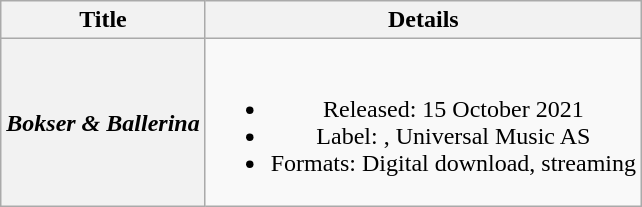<table class="wikitable plainrowheaders" style="text-align:center;" border="1">
<tr>
<th scope="col">Title</th>
<th scope="col">Details</th>
</tr>
<tr>
<th scope="row"><em>Bokser & Ballerina</em></th>
<td><br><ul><li>Released: 15 October 2021</li><li>Label: , Universal Music AS</li><li>Formats: Digital download, streaming</li></ul></td>
</tr>
</table>
